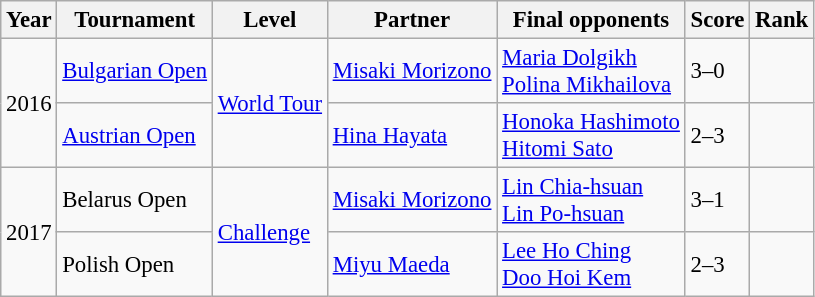<table class="sortable wikitable" style="font-size: 95%;">
<tr>
<th>Year</th>
<th>Tournament</th>
<th>Level</th>
<th>Partner</th>
<th>Final opponents</th>
<th>Score</th>
<th>Rank</th>
</tr>
<tr>
<td rowspan=2>2016</td>
<td><a href='#'>Bulgarian Open</a></td>
<td rowspan=2><a href='#'>World Tour</a></td>
<td><a href='#'>Misaki Morizono</a></td>
<td><a href='#'>Maria Dolgikh</a><br><a href='#'>Polina Mikhailova</a></td>
<td>3–0</td>
<td></td>
</tr>
<tr>
<td><a href='#'>Austrian Open</a></td>
<td><a href='#'>Hina Hayata</a></td>
<td><a href='#'>Honoka Hashimoto</a><br><a href='#'>Hitomi Sato</a></td>
<td>2–3</td>
<td></td>
</tr>
<tr>
<td rowspan=2>2017</td>
<td>Belarus Open</td>
<td rowspan=2><a href='#'>Challenge</a></td>
<td><a href='#'>Misaki Morizono</a></td>
<td><a href='#'>Lin Chia-hsuan</a><br><a href='#'>Lin Po-hsuan</a></td>
<td>3–1</td>
<td></td>
</tr>
<tr>
<td>Polish Open</td>
<td><a href='#'>Miyu Maeda</a></td>
<td><a href='#'>Lee Ho Ching</a><br><a href='#'>Doo Hoi Kem</a></td>
<td>2–3</td>
<td></td>
</tr>
</table>
